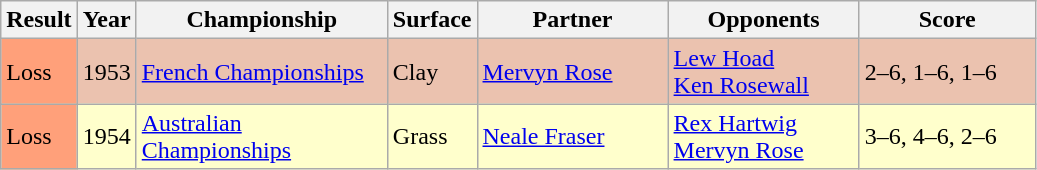<table class="sortable wikitable">
<tr>
<th style="width:40px">Result</th>
<th style="width:30px">Year</th>
<th style="width:160px">Championship</th>
<th style="width:50px">Surface</th>
<th style="width:120px">Partner</th>
<th style="width:120px">Opponents</th>
<th style="width:110px" class="unsortable">Score</th>
</tr>
<tr style="background:#ebc2af">
<td style="background:#FFA07A">Loss</td>
<td>1953</td>
<td><a href='#'>French Championships</a></td>
<td>Clay</td>
<td> <a href='#'>Mervyn Rose</a></td>
<td> <a href='#'>Lew Hoad</a> <br>  <a href='#'>Ken Rosewall</a></td>
<td>2–6, 1–6, 1–6</td>
</tr>
<tr style="background:#ffc;">
<td style="background:#ffa07a;">Loss</td>
<td>1954</td>
<td><a href='#'>Australian Championships</a></td>
<td>Grass</td>
<td> <a href='#'>Neale Fraser</a></td>
<td> <a href='#'>Rex Hartwig</a> <br>  <a href='#'>Mervyn Rose</a></td>
<td>3–6, 4–6, 2–6</td>
</tr>
</table>
